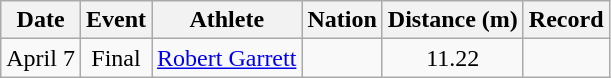<table class="wikitable sortable" style="text-align:center" style=text-align:center>
<tr>
<th>Date</th>
<th>Event</th>
<th>Athlete</th>
<th>Nation</th>
<th>Distance (m)</th>
<th>Record</th>
</tr>
<tr>
<td>April 7</td>
<td>Final</td>
<td align=left><a href='#'>Robert Garrett</a></td>
<td align=left></td>
<td>11.22</td>
<td></td>
</tr>
</table>
